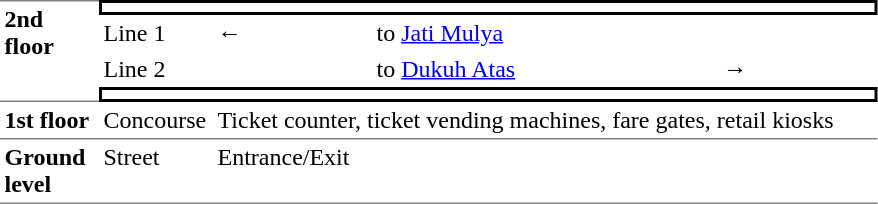<table cellspacing="0" cellpadding="3" border="0">
<tr>
<td rowspan="4" width="60" valign="top" style="border-top:solid 1px gray;border-bottom:solid 1px gray;"><strong>2nd floor</strong></td>
<td colspan="4" style="border-top:solid 2px black;border-right:solid 2px black;border-left:solid 2px black;border-bottom:solid 2px black;"><small></small></td>
</tr>
<tr>
<td width="70">Line 1</td>
<td width="100">← </td>
<td width="225" valign="top"> to <a href='#'>Jati Mulya</a></td>
<td></td>
</tr>
<tr>
<td>Line 2</td>
<td></td>
<td valign="top"> to <a href='#'>Dukuh Atas</a></td>
<td width="100"> →</td>
</tr>
<tr>
<td colspan="4" style="border:solid 2px black;"><small></small></td>
</tr>
<tr>
<td valign="top" style="border-bottom:solid 1px gray;"><strong>1st floor</strong></td>
<td valign="top" style="border-bottom:solid 1px gray;">Concourse</td>
<td colspan="3" valign="top" style="border-bottom:solid 1px gray;">Ticket counter, ticket vending machines, fare gates, retail kiosks</td>
</tr>
<tr>
<td valign="top" style="border-bottom:solid 1px gray;"><strong>Ground level</strong></td>
<td valign="top" style="border-bottom:solid 1px gray;">Street</td>
<td colspan="3" valign="top" style="border-bottom:solid 1px gray;">Entrance/Exit</td>
</tr>
</table>
